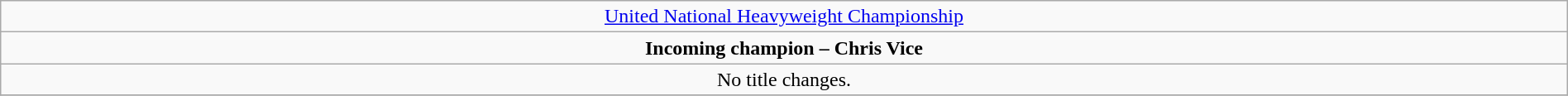<table class="wikitable" style="text-align:center; width:100%;">
<tr>
<td colspan="5" style="text-align: center;"><a href='#'>United National Heavyweight Championship</a></td>
</tr>
<tr>
<td colspan="5" style="text-align: center;"><strong>Incoming champion – Chris Vice</strong></td>
</tr>
<tr>
<td>No title changes.</td>
</tr>
<tr>
</tr>
</table>
